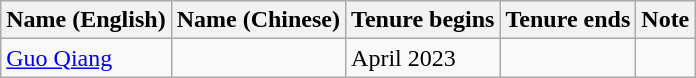<table class="wikitable">
<tr>
<th>Name (English)</th>
<th>Name (Chinese)</th>
<th>Tenure begins</th>
<th>Tenure ends</th>
<th>Note</th>
</tr>
<tr>
<td><a href='#'>Guo Qiang</a></td>
<td></td>
<td>April 2023</td>
<td></td>
<td></td>
</tr>
</table>
